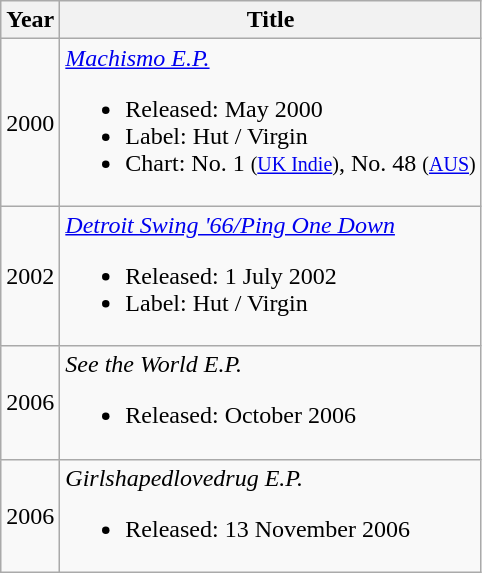<table class="wikitable">
<tr>
<th>Year</th>
<th>Title</th>
</tr>
<tr>
<td>2000</td>
<td><em><a href='#'>Machismo E.P.</a></em><br><ul><li>Released: May 2000</li><li>Label: Hut / Virgin</li><li>Chart: No. 1 <small>(<a href='#'>UK Indie</a>)</small>, No. 48 <small>(<a href='#'>AUS</a>)</small></li></ul></td>
</tr>
<tr>
<td>2002</td>
<td><em><a href='#'>Detroit Swing '66/Ping One Down</a></em><br><ul><li>Released: 1 July 2002</li><li>Label: Hut / Virgin</li></ul></td>
</tr>
<tr>
<td>2006</td>
<td><em>See the World E.P.</em><br><ul><li>Released: October 2006</li></ul></td>
</tr>
<tr>
<td>2006</td>
<td><em>Girlshapedlovedrug E.P.</em><br><ul><li>Released: 13 November 2006</li></ul></td>
</tr>
</table>
